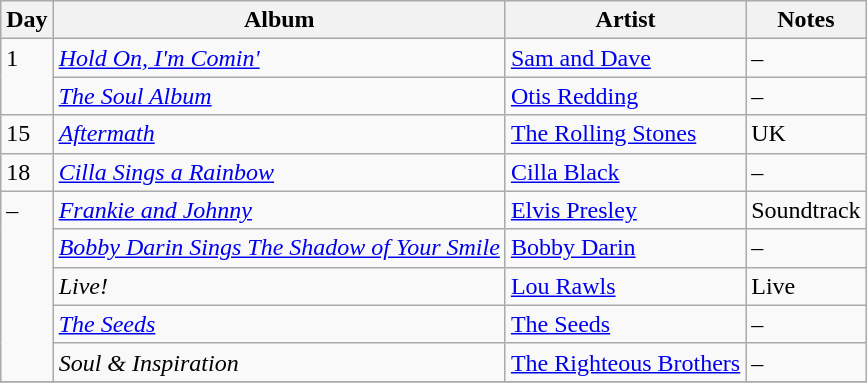<table class="wikitable">
<tr>
<th>Day</th>
<th>Album</th>
<th>Artist</th>
<th>Notes</th>
</tr>
<tr>
<td rowspan="2" valign="top">1</td>
<td><em><a href='#'>Hold On, I'm Comin'</a></em></td>
<td><a href='#'>Sam and Dave</a></td>
<td>–</td>
</tr>
<tr>
<td><em><a href='#'>The Soul Album</a></em></td>
<td><a href='#'>Otis Redding</a></td>
<td>–</td>
</tr>
<tr>
<td valign="top">15</td>
<td><em><a href='#'>Aftermath</a></em></td>
<td><a href='#'>The Rolling Stones</a></td>
<td>UK</td>
</tr>
<tr>
<td valign="top">18</td>
<td><em><a href='#'>Cilla Sings a Rainbow</a></em></td>
<td><a href='#'>Cilla Black</a></td>
<td>–</td>
</tr>
<tr>
<td rowspan="5" valign="top">–</td>
<td><em><a href='#'>Frankie and Johnny</a></em></td>
<td><a href='#'>Elvis Presley</a></td>
<td>Soundtrack</td>
</tr>
<tr>
<td><em><a href='#'>Bobby Darin Sings The Shadow of Your Smile</a></em></td>
<td><a href='#'>Bobby Darin</a></td>
<td>–</td>
</tr>
<tr>
<td><em>Live!</em></td>
<td><a href='#'>Lou Rawls</a></td>
<td>Live</td>
</tr>
<tr>
<td><em><a href='#'>The Seeds</a></em></td>
<td><a href='#'>The Seeds</a></td>
<td>–</td>
</tr>
<tr>
<td><em>Soul & Inspiration</em></td>
<td><a href='#'>The Righteous Brothers</a></td>
<td>–</td>
</tr>
<tr>
</tr>
</table>
